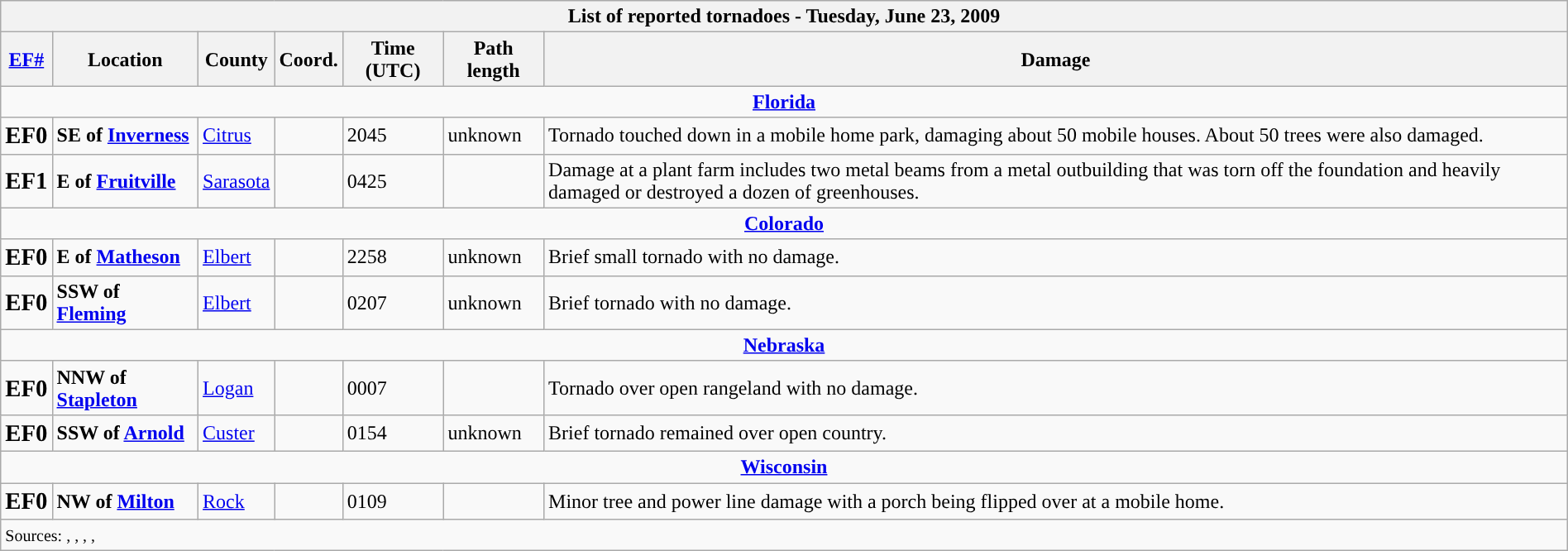<table class="wikitable collapsible" width="100%">
<tr>
<th colspan="7">List of reported tornadoes - Tuesday, June 23, 2009</th>
</tr>
<tr>
<th><a href='#'>EF#</a></th>
<th>Location</th>
<th>County</th>
<th>Coord.</th>
<th>Time (UTC)</th>
<th>Path length</th>
<th>Damage</th>
</tr>
<tr>
<td colspan="7" align=center><strong><a href='#'>Florida</a></strong></td>
</tr>
<tr>
<td><big><strong>EF0</strong></big></td>
<td><strong>SE of <a href='#'>Inverness</a></strong></td>
<td><a href='#'>Citrus</a></td>
<td></td>
<td>2045</td>
<td>unknown</td>
<td>Tornado touched down in a mobile home park, damaging about 50 mobile houses. About 50 trees were also damaged.</td>
</tr>
<tr>
<td><big><strong>EF1</strong></big></td>
<td><strong>E of <a href='#'>Fruitville</a></strong></td>
<td><a href='#'>Sarasota</a></td>
<td></td>
<td>0425</td>
<td></td>
<td>Damage at a plant farm includes two metal beams from a metal outbuilding that was torn off the foundation and heavily damaged or destroyed a dozen of greenhouses.</td>
</tr>
<tr>
<td colspan="7" align=center><strong><a href='#'>Colorado</a></strong></td>
</tr>
<tr>
<td><big><strong>EF0</strong></big></td>
<td><strong>E of <a href='#'>Matheson</a></strong></td>
<td><a href='#'>Elbert</a></td>
<td></td>
<td>2258</td>
<td>unknown</td>
<td>Brief small tornado with no damage.</td>
</tr>
<tr>
<td><big><strong>EF0</strong></big></td>
<td><strong>SSW of <a href='#'>Fleming</a></strong></td>
<td><a href='#'>Elbert</a></td>
<td></td>
<td>0207</td>
<td>unknown</td>
<td>Brief tornado with no damage.</td>
</tr>
<tr>
<td colspan="7" align=center><strong><a href='#'>Nebraska</a></strong></td>
</tr>
<tr>
<td><big><strong>EF0</strong></big></td>
<td><strong>NNW of <a href='#'>Stapleton</a></strong></td>
<td><a href='#'>Logan</a></td>
<td></td>
<td>0007</td>
<td></td>
<td>Tornado over open rangeland with no damage.</td>
</tr>
<tr>
<td><big><strong>EF0</strong></big></td>
<td><strong>SSW of <a href='#'>Arnold</a></strong></td>
<td><a href='#'>Custer</a></td>
<td></td>
<td>0154</td>
<td>unknown</td>
<td>Brief tornado remained over open country.</td>
</tr>
<tr>
<td colspan="7" align=center><strong><a href='#'>Wisconsin</a></strong></td>
</tr>
<tr>
<td><big><strong>EF0</strong></big></td>
<td><strong>NW of <a href='#'>Milton</a></strong></td>
<td><a href='#'>Rock</a></td>
<td></td>
<td>0109</td>
<td></td>
<td>Minor tree and power line damage with a porch being flipped over at a mobile home.</td>
</tr>
<tr>
<td colspan="7"><small>Sources: , , , , </small></td>
</tr>
</table>
